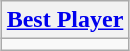<table class=wikitable style="text-align:center; margin:auto">
<tr>
<th><a href='#'>Best Player</a></th>
</tr>
<tr>
<td></td>
</tr>
</table>
